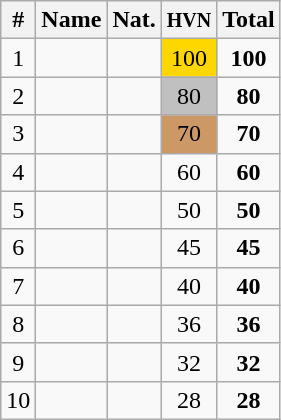<table class="wikitable sortable" style="text-align:center;">
<tr>
<th>#</th>
<th>Name</th>
<th>Nat.</th>
<th><small>HVN</small></th>
<th>Total</th>
</tr>
<tr>
<td>1</td>
<td align=left></td>
<td></td>
<td bgcolor="gold">100</td>
<td><strong>100</strong></td>
</tr>
<tr>
<td>2</td>
<td align=left></td>
<td></td>
<td bgcolor="silver">80</td>
<td><strong>80</strong></td>
</tr>
<tr>
<td>3</td>
<td align=left></td>
<td></td>
<td bgcolor=CC9966>70</td>
<td><strong>70</strong></td>
</tr>
<tr>
<td>4</td>
<td align=left></td>
<td></td>
<td>60</td>
<td><strong>60</strong></td>
</tr>
<tr>
<td>5</td>
<td align=left></td>
<td></td>
<td>50</td>
<td><strong>50</strong></td>
</tr>
<tr>
<td>6</td>
<td align=left></td>
<td></td>
<td>45</td>
<td><strong>45</strong></td>
</tr>
<tr>
<td>7</td>
<td align=left></td>
<td></td>
<td>40</td>
<td><strong>40</strong></td>
</tr>
<tr>
<td>8</td>
<td align=left></td>
<td></td>
<td>36</td>
<td><strong>36</strong></td>
</tr>
<tr>
<td>9</td>
<td align=left></td>
<td></td>
<td>32</td>
<td><strong>32</strong></td>
</tr>
<tr>
<td>10</td>
<td align=left></td>
<td></td>
<td>28</td>
<td><strong>28</strong></td>
</tr>
</table>
